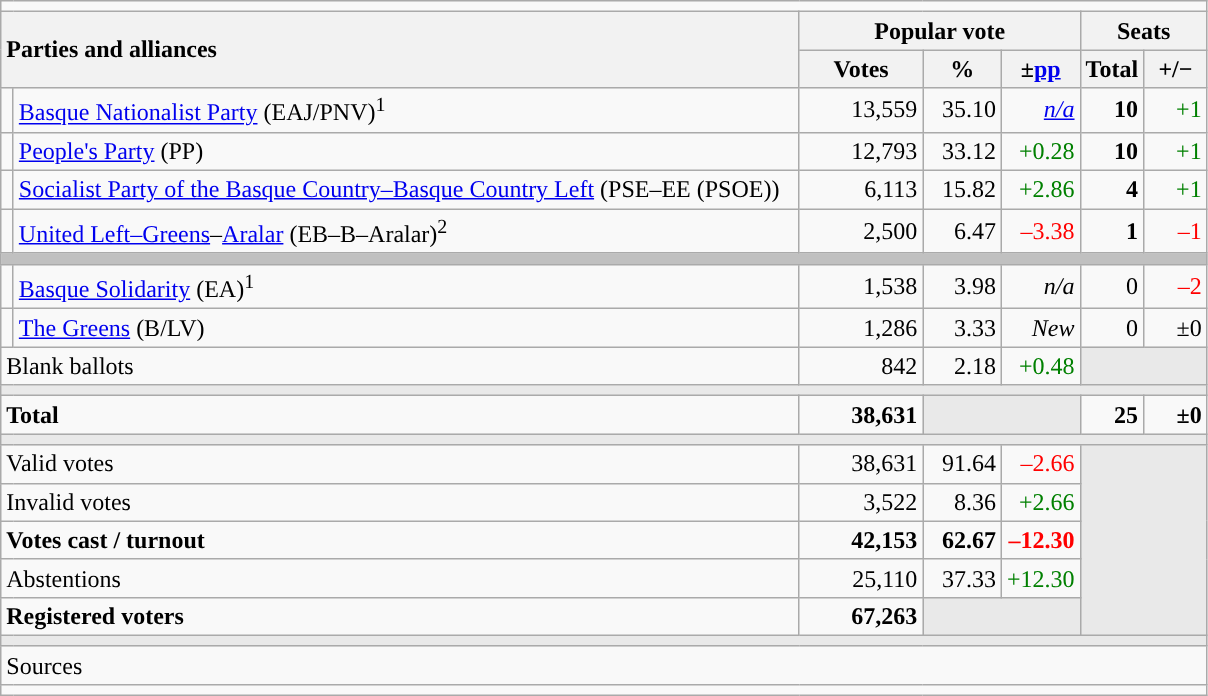<table class="wikitable" style="text-align:right;">
<tr>
<td colspan="7"></td>
</tr>
<tr>
<th style="text-align:left;" rowspan="2" colspan="2" width="525">Parties and alliances</th>
<th colspan="3">Popular vote</th>
<th colspan="2">Seats</th>
</tr>
<tr>
<th width="75">Votes</th>
<th width="45">%</th>
<th width="45">±<a href='#'>pp</a></th>
<th width="35">Total</th>
<th width="35">+/−</th>
</tr>
<tr>
<td width="1" style="color:inherit;background:"></td>
<td align="left"><a href='#'>Basque Nationalist Party</a> (EAJ/PNV)<sup>1</sup></td>
<td>13,559</td>
<td>35.10</td>
<td><em><a href='#'>n/a</a></em></td>
<td><strong>10</strong></td>
<td style="color:green;">+1</td>
</tr>
<tr>
<td style="color:inherit;background:"></td>
<td align="left"><a href='#'>People's Party</a> (PP)</td>
<td>12,793</td>
<td>33.12</td>
<td style="color:green;">+0.28</td>
<td><strong>10</strong></td>
<td style="color:green;">+1</td>
</tr>
<tr>
<td style="color:inherit;background:"></td>
<td align="left"><a href='#'>Socialist Party of the Basque Country–Basque Country Left</a> (PSE–EE (PSOE))</td>
<td>6,113</td>
<td>15.82</td>
<td style="color:green;">+2.86</td>
<td><strong>4</strong></td>
<td style="color:green;">+1</td>
</tr>
<tr>
<td style="color:inherit;background:"></td>
<td align="left"><a href='#'>United Left–Greens</a>–<a href='#'>Aralar</a> (EB–B–Aralar)<sup>2</sup></td>
<td>2,500</td>
<td>6.47</td>
<td style="color:red;">–3.38</td>
<td><strong>1</strong></td>
<td style="color:red;">–1</td>
</tr>
<tr>
<td colspan="7" bgcolor="#C0C0C0"></td>
</tr>
<tr>
<td style="color:inherit;background:"></td>
<td align="left"><a href='#'>Basque Solidarity</a> (EA)<sup>1</sup></td>
<td>1,538</td>
<td>3.98</td>
<td><em>n/a</em></td>
<td>0</td>
<td style="color:red;">–2</td>
</tr>
<tr>
<td style="color:inherit;background:"></td>
<td align="left"><a href='#'>The Greens</a> (B/LV)</td>
<td>1,286</td>
<td>3.33</td>
<td><em>New</em></td>
<td>0</td>
<td>±0</td>
</tr>
<tr>
<td align="left" colspan="2">Blank ballots</td>
<td>842</td>
<td>2.18</td>
<td style="color:green;">+0.48</td>
<td bgcolor="#E9E9E9" colspan="2"></td>
</tr>
<tr>
<td colspan="7" bgcolor="#E9E9E9"></td>
</tr>
<tr style="font-weight:bold;">
<td align="left" colspan="2">Total</td>
<td>38,631</td>
<td bgcolor="#E9E9E9" colspan="2"></td>
<td>25</td>
<td>±0</td>
</tr>
<tr>
<td colspan="7" bgcolor="#E9E9E9"></td>
</tr>
<tr>
<td align="left" colspan="2">Valid votes</td>
<td>38,631</td>
<td>91.64</td>
<td style="color:red;">–2.66</td>
<td bgcolor="#E9E9E9" colspan="2" rowspan="5"></td>
</tr>
<tr>
<td align="left" colspan="2">Invalid votes</td>
<td>3,522</td>
<td>8.36</td>
<td style="color:green;">+2.66</td>
</tr>
<tr style="font-weight:bold;">
<td align="left" colspan="2">Votes cast / turnout</td>
<td>42,153</td>
<td>62.67</td>
<td style="color:red;">–12.30</td>
</tr>
<tr>
<td align="left" colspan="2">Abstentions</td>
<td>25,110</td>
<td>37.33</td>
<td style="color:green;">+12.30</td>
</tr>
<tr style="font-weight:bold;">
<td align="left" colspan="2">Registered voters</td>
<td>67,263</td>
<td bgcolor="#E9E9E9" colspan="2"></td>
</tr>
<tr>
<td colspan="7" bgcolor="#E9E9E9"></td>
</tr>
<tr>
<td align="left" colspan="7">Sources</td>
</tr>
<tr>
<td colspan="7" style="text-align:left; max-width:790px;"></td>
</tr>
</table>
